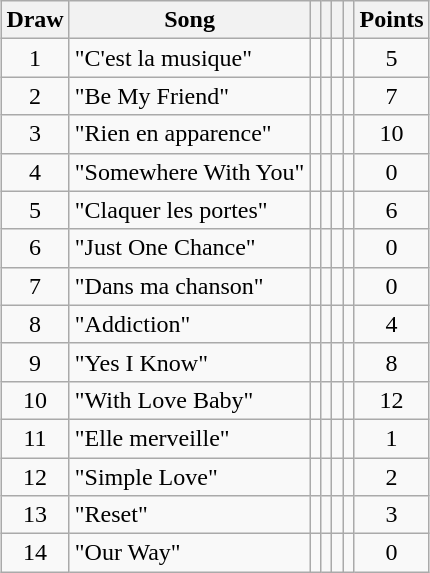<table class="wikitable collapsible" style="margin: 1em auto 1em auto; text-align:center">
<tr>
<th>Draw</th>
<th>Song</th>
<th><small></small></th>
<th><small></small></th>
<th><small></small></th>
<th><small></small></th>
<th>Points</th>
</tr>
<tr>
<td>1</td>
<td align="left">"C'est la musique"</td>
<td></td>
<td></td>
<td></td>
<td></td>
<td>5</td>
</tr>
<tr>
<td>2</td>
<td align="left">"Be My Friend"</td>
<td></td>
<td></td>
<td></td>
<td></td>
<td>7</td>
</tr>
<tr>
<td>3</td>
<td align="left">"Rien en apparence"</td>
<td></td>
<td></td>
<td></td>
<td></td>
<td>10</td>
</tr>
<tr>
<td>4</td>
<td align="left">"Somewhere With You"</td>
<td></td>
<td></td>
<td></td>
<td></td>
<td>0</td>
</tr>
<tr>
<td>5</td>
<td align="left">"Claquer les portes"</td>
<td></td>
<td></td>
<td></td>
<td></td>
<td>6</td>
</tr>
<tr>
<td>6</td>
<td align="left">"Just One Chance"</td>
<td></td>
<td></td>
<td></td>
<td></td>
<td>0</td>
</tr>
<tr>
<td>7</td>
<td align="left">"Dans ma chanson"</td>
<td></td>
<td></td>
<td></td>
<td></td>
<td>0</td>
</tr>
<tr>
<td>8</td>
<td align="left">"Addiction"</td>
<td></td>
<td></td>
<td></td>
<td></td>
<td>4</td>
</tr>
<tr>
<td>9</td>
<td align="left">"Yes I Know"</td>
<td></td>
<td></td>
<td></td>
<td></td>
<td>8</td>
</tr>
<tr>
<td>10</td>
<td align="left">"With Love Baby"</td>
<td></td>
<td></td>
<td></td>
<td></td>
<td>12</td>
</tr>
<tr>
<td>11</td>
<td align="left">"Elle merveille"</td>
<td></td>
<td></td>
<td></td>
<td></td>
<td>1</td>
</tr>
<tr>
<td>12</td>
<td align="left">"Simple Love"</td>
<td></td>
<td></td>
<td></td>
<td></td>
<td>2</td>
</tr>
<tr>
<td>13</td>
<td align="left">"Reset"</td>
<td></td>
<td></td>
<td></td>
<td></td>
<td>3</td>
</tr>
<tr>
<td>14</td>
<td align="left">"Our Way"</td>
<td></td>
<td></td>
<td></td>
<td></td>
<td>0</td>
</tr>
</table>
